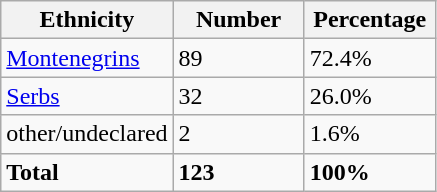<table class="wikitable">
<tr>
<th width="100px">Ethnicity</th>
<th width="80px">Number</th>
<th width="80px">Percentage</th>
</tr>
<tr>
<td><a href='#'>Montenegrins</a></td>
<td>89</td>
<td>72.4%</td>
</tr>
<tr>
<td><a href='#'>Serbs</a></td>
<td>32</td>
<td>26.0%</td>
</tr>
<tr>
<td>other/undeclared</td>
<td>2</td>
<td>1.6%</td>
</tr>
<tr>
<td><strong>Total</strong></td>
<td><strong>123</strong></td>
<td><strong>100%</strong></td>
</tr>
</table>
